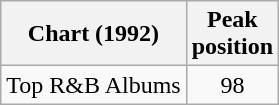<table class="wikitable">
<tr>
<th>Chart (1992)</th>
<th>Peak<br>position</th>
</tr>
<tr>
<td>Top R&B Albums</td>
<td align="center">98</td>
</tr>
</table>
